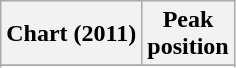<table class="wikitable sortable plainrowheaders" style="text-align:center;">
<tr>
<th scope="col">Chart (2011)</th>
<th scope="col">Peak<br>position</th>
</tr>
<tr>
</tr>
<tr>
</tr>
<tr>
</tr>
<tr>
</tr>
<tr>
</tr>
<tr>
</tr>
</table>
